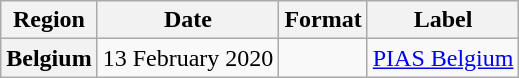<table class="wikitable plainrowheaders" style="text-align:center">
<tr>
<th>Region</th>
<th>Date</th>
<th>Format</th>
<th>Label</th>
</tr>
<tr>
<th scope="row">Belgium</th>
<td>13 February 2020</td>
<td></td>
<td><a href='#'>PIAS Belgium</a></td>
</tr>
</table>
